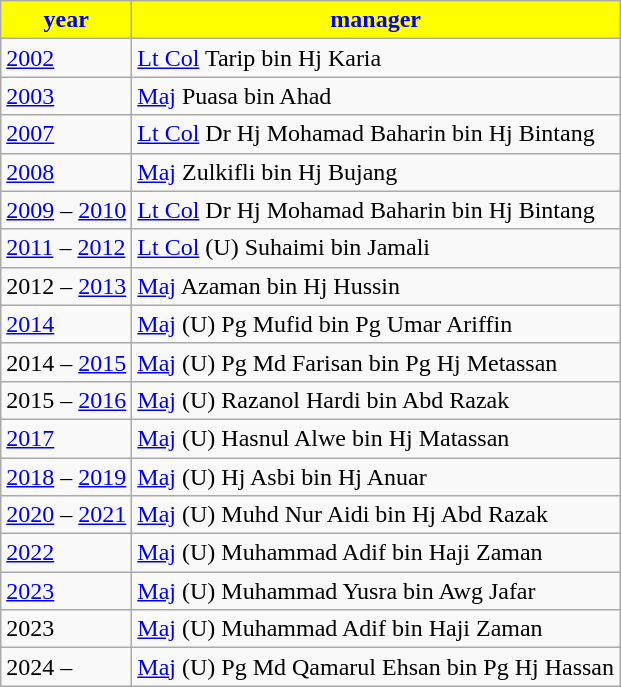<table class="wikitable sortable">
<tr>
<th style="background:yellow; color:blue">year</th>
<th style="background:yellow; color:blue">manager</th>
</tr>
<tr>
<td><a href='#'>2002</a></td>
<td><a href='#'>Lt Col</a> Tarip bin Hj Karia</td>
</tr>
<tr>
<td><a href='#'>2003</a></td>
<td><a href='#'>Maj</a> Puasa bin Ahad</td>
</tr>
<tr>
<td><a href='#'>2007</a></td>
<td><a href='#'>Lt Col</a> Dr Hj Mohamad Baharin bin Hj Bintang</td>
</tr>
<tr>
<td><a href='#'>2008</a></td>
<td><a href='#'>Maj</a> Zulkifli bin Hj Bujang</td>
</tr>
<tr>
<td><a href='#'>2009</a> – <a href='#'>2010</a></td>
<td><a href='#'>Lt Col</a> Dr Hj Mohamad Baharin bin Hj Bintang</td>
</tr>
<tr>
<td><a href='#'>2011</a> – <a href='#'>2012</a></td>
<td><a href='#'>Lt Col</a> (U) Suhaimi bin Jamali</td>
</tr>
<tr>
<td>2012 – <a href='#'>2013</a></td>
<td><a href='#'>Maj</a> Azaman bin Hj Hussin</td>
</tr>
<tr>
<td><a href='#'>2014</a></td>
<td><a href='#'>Maj</a> (U) Pg Mufid bin Pg Umar Ariffin</td>
</tr>
<tr>
<td>2014 – <a href='#'>2015</a></td>
<td><a href='#'>Maj</a> (U) Pg Md Farisan bin Pg Hj Metassan</td>
</tr>
<tr>
<td>2015 – <a href='#'>2016</a></td>
<td><a href='#'>Maj</a> (U) Razanol Hardi bin Abd Razak</td>
</tr>
<tr>
<td><a href='#'>2017</a></td>
<td><a href='#'>Maj</a> (U) Hasnul Alwe bin Hj Matassan</td>
</tr>
<tr>
<td><a href='#'>2018</a> – <a href='#'>2019</a></td>
<td><a href='#'>Maj</a> (U) Hj Asbi bin Hj Anuar</td>
</tr>
<tr>
<td><a href='#'>2020</a> – <a href='#'>2021</a></td>
<td><a href='#'>Maj</a> (U) Muhd Nur Aidi bin Hj Abd Razak</td>
</tr>
<tr>
<td><a href='#'>2022</a></td>
<td><a href='#'>Maj</a> (U) Muhammad Adif bin Haji Zaman</td>
</tr>
<tr>
<td><a href='#'>2023</a></td>
<td><a href='#'>Maj</a> (U) Muhammad Yusra bin Awg Jafar</td>
</tr>
<tr>
<td>2023</td>
<td><a href='#'>Maj</a> (U) Muhammad Adif bin Haji Zaman</td>
</tr>
<tr>
<td>2024 –</td>
<td><a href='#'>Maj</a> (U) Pg Md Qamarul Ehsan bin Pg Hj Hassan</td>
</tr>
</table>
